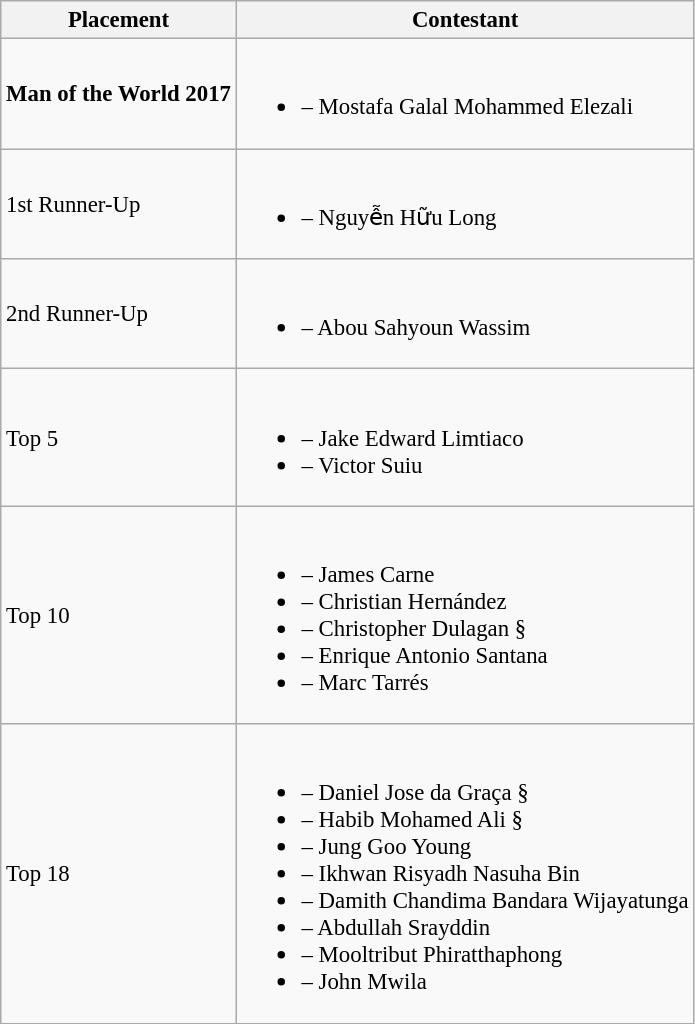<table class="wikitable sortable" style="font-size: 95%;">
<tr>
<th>Placement</th>
<th>Contestant</th>
</tr>
<tr>
<td><strong>Man of the World 2017</strong></td>
<td><br><ul><li> – Mostafa Galal Mohammed Elezali</li></ul></td>
</tr>
<tr>
<td>1st Runner-Up</td>
<td><br><ul><li> – Nguyễn Hữu Long </li></ul></td>
</tr>
<tr>
<td>2nd Runner-Up</td>
<td><br><ul><li> – Abou Sahyoun Wassim</li></ul></td>
</tr>
<tr>
<td>Top 5</td>
<td><br><ul><li> – Jake Edward Limtiaco</li><li> – Victor Suiu</li></ul></td>
</tr>
<tr>
<td>Top 10</td>
<td><br><ul><li> – James Carne</li><li> – Christian Hernández</li><li> – Christopher Dulagan §</li><li> – Enrique Antonio Santana</li><li> – Marc Tarrés</li></ul></td>
</tr>
<tr>
<td>Top 18</td>
<td><br><ul><li> – Daniel Jose da Graça §</li><li> – Habib Mohamed Ali §</li><li> – Jung Goo Young</li><li> – Ikhwan Risyadh Nasuha Bin</li><li> – Damith Chandima Bandara Wijayatunga</li><li> – Abdullah Srayddin</li><li> – Mooltribut Phiratthaphong</li><li> – John Mwila</li></ul></td>
</tr>
</table>
